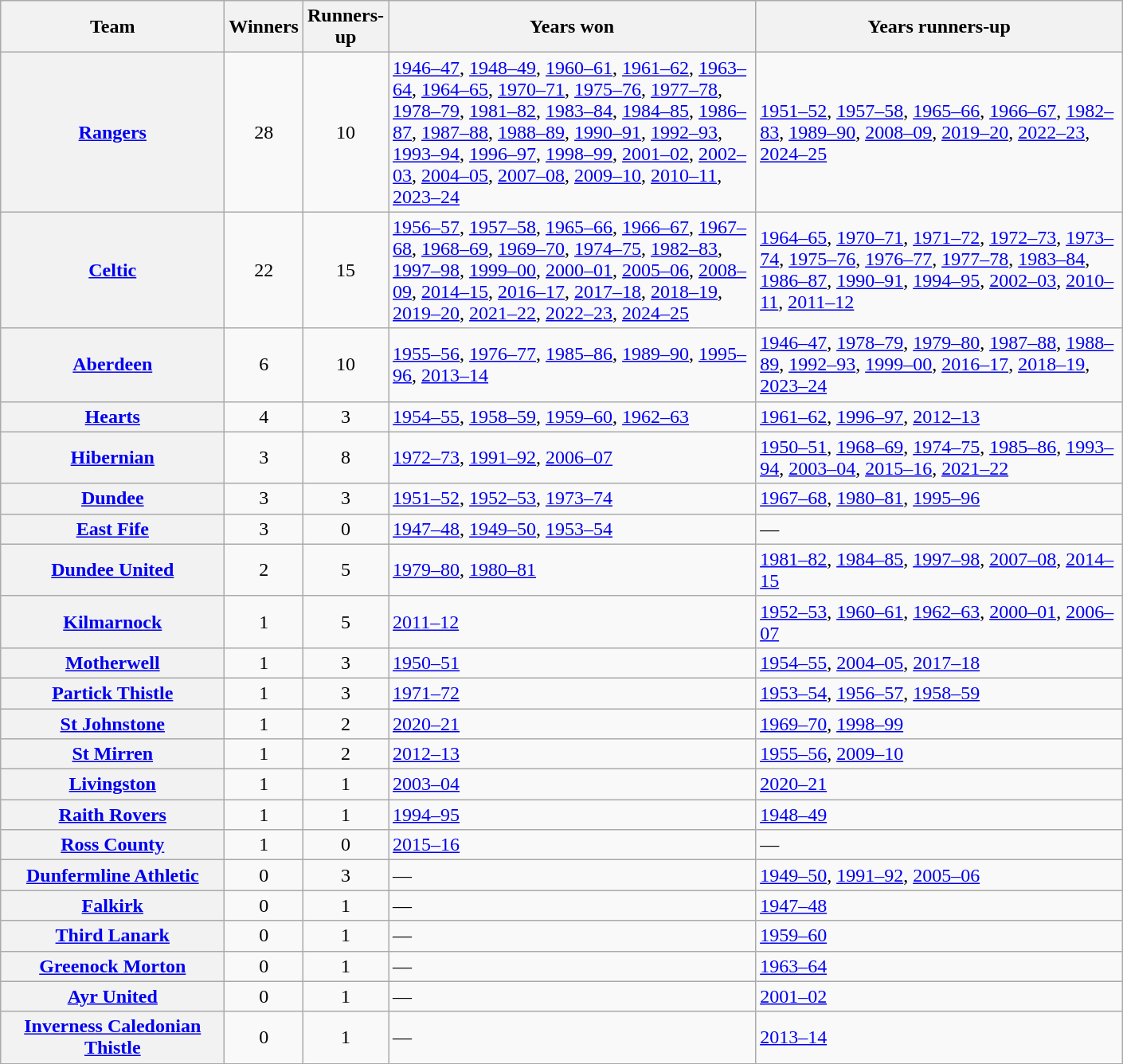<table class="wikitable plainrowheaders sortable">
<tr>
<th scope=col style="width: 180px;">Team</th>
<th scope=col style="width: 40px;">Winners</th>
<th scope=col style="width: 40px;">Runners-up</th>
<th scope=col style="width: 300px;">Years won</th>
<th scope=col style="width: 300px;">Years runners-up</th>
</tr>
<tr>
<th scope=row><a href='#'>Rangers</a></th>
<td align=center>28</td>
<td align=center>10</td>
<td><a href='#'>1946–47</a>, <a href='#'>1948–49</a>, <a href='#'>1960–61</a>, <a href='#'>1961–62</a>, <a href='#'>1963–64</a>, <a href='#'>1964–65</a>, <a href='#'>1970–71</a>, <a href='#'>1975–76</a>, <a href='#'>1977–78</a>, <a href='#'>1978–79</a>, <a href='#'>1981–82</a>, <a href='#'>1983–84</a>, <a href='#'>1984–85</a>, <a href='#'>1986–87</a>, <a href='#'>1987–88</a>, <a href='#'>1988–89</a>, <a href='#'>1990–91</a>, <a href='#'>1992–93</a>, <a href='#'>1993–94</a>, <a href='#'>1996–97</a>, <a href='#'>1998–99</a>, <a href='#'>2001–02</a>, <a href='#'>2002–03</a>, <a href='#'>2004–05</a>, <a href='#'>2007–08</a>, <a href='#'>2009–10</a>, <a href='#'>2010–11</a>, <a href='#'>2023–24</a></td>
<td><a href='#'>1951–52</a>, <a href='#'>1957–58</a>, <a href='#'>1965–66</a>, <a href='#'>1966–67</a>, <a href='#'>1982–83</a>, <a href='#'>1989–90</a>, <a href='#'>2008–09</a>, <a href='#'>2019–20</a>, <a href='#'>2022–23</a>, <a href='#'>2024–25</a></td>
</tr>
<tr>
<th scope=row><a href='#'>Celtic</a></th>
<td align=center>22</td>
<td align=center>15</td>
<td><a href='#'>1956–57</a>, <a href='#'>1957–58</a>, <a href='#'>1965–66</a>, <a href='#'>1966–67</a>, <a href='#'>1967–68</a>, <a href='#'>1968–69</a>, <a href='#'>1969–70</a>, <a href='#'>1974–75</a>, <a href='#'>1982–83</a>, <a href='#'>1997–98</a>, <a href='#'>1999–00</a>, <a href='#'>2000–01</a>, <a href='#'>2005–06</a>, <a href='#'>2008–09</a>, <a href='#'>2014–15</a>, <a href='#'>2016–17</a>, <a href='#'>2017–18</a>, <a href='#'>2018–19</a>, <a href='#'>2019–20</a>, <a href='#'>2021–22</a>, <a href='#'>2022–23</a>, <a href='#'>2024–25</a></td>
<td><a href='#'>1964–65</a>, <a href='#'>1970–71</a>, <a href='#'>1971–72</a>, <a href='#'>1972–73</a>, <a href='#'>1973–74</a>, <a href='#'>1975–76</a>, <a href='#'>1976–77</a>, <a href='#'>1977–78</a>, <a href='#'>1983–84</a>, <a href='#'>1986–87</a>, <a href='#'>1990–91</a>, <a href='#'>1994–95</a>, <a href='#'>2002–03</a>, <a href='#'>2010–11</a>, <a href='#'>2011–12</a></td>
</tr>
<tr>
<th scope=row><a href='#'>Aberdeen</a></th>
<td align=center>6</td>
<td align=center>10</td>
<td><a href='#'>1955–56</a>, <a href='#'>1976–77</a>, <a href='#'>1985–86</a>, <a href='#'>1989–90</a>, <a href='#'>1995–96</a>, <a href='#'>2013–14</a></td>
<td><a href='#'>1946–47</a>, <a href='#'>1978–79</a>, <a href='#'>1979–80</a>, <a href='#'>1987–88</a>, <a href='#'>1988–89</a>, <a href='#'>1992–93</a>, <a href='#'>1999–00</a>, <a href='#'>2016–17</a>, <a href='#'>2018–19</a>, <a href='#'>2023–24</a></td>
</tr>
<tr>
<th scope=row><a href='#'>Hearts</a></th>
<td align=center>4</td>
<td align=center>3</td>
<td><a href='#'>1954–55</a>, <a href='#'>1958–59</a>, <a href='#'>1959–60</a>, <a href='#'>1962–63</a></td>
<td><a href='#'>1961–62</a>, <a href='#'>1996–97</a>, <a href='#'>2012–13</a></td>
</tr>
<tr>
<th scope=row><a href='#'>Hibernian</a></th>
<td align=center>3</td>
<td align=center>8</td>
<td><a href='#'>1972–73</a>, <a href='#'>1991–92</a>, <a href='#'>2006–07</a></td>
<td><a href='#'>1950–51</a>, <a href='#'>1968–69</a>, <a href='#'>1974–75</a>, <a href='#'>1985–86</a>, <a href='#'>1993–94</a>, <a href='#'>2003–04</a>, <a href='#'>2015–16</a>, <a href='#'>2021–22</a></td>
</tr>
<tr>
<th scope=row><a href='#'>Dundee</a></th>
<td align=center>3</td>
<td align=center>3</td>
<td><a href='#'>1951–52</a>, <a href='#'>1952–53</a>, <a href='#'>1973–74</a></td>
<td><a href='#'>1967–68</a>, <a href='#'>1980–81</a>, <a href='#'>1995–96</a></td>
</tr>
<tr>
<th scope=row><a href='#'>East Fife</a></th>
<td align=center>3</td>
<td align=center>0</td>
<td><a href='#'>1947–48</a>, <a href='#'>1949–50</a>, <a href='#'>1953–54</a></td>
<td>—</td>
</tr>
<tr>
<th scope=row><a href='#'>Dundee United</a></th>
<td align=center>2</td>
<td align=center>5</td>
<td><a href='#'>1979–80</a>, <a href='#'>1980–81</a></td>
<td><a href='#'>1981–82</a>, <a href='#'>1984–85</a>, <a href='#'>1997–98</a>, <a href='#'>2007–08</a>, <a href='#'>2014–15</a></td>
</tr>
<tr>
<th scope=row><a href='#'>Kilmarnock</a></th>
<td align=center>1</td>
<td align=center>5</td>
<td><a href='#'>2011–12</a></td>
<td><a href='#'>1952–53</a>, <a href='#'>1960–61</a>, <a href='#'>1962–63</a>, <a href='#'>2000–01</a>, <a href='#'>2006–07</a></td>
</tr>
<tr>
<th scope=row><a href='#'>Motherwell</a></th>
<td align=center>1</td>
<td align=center>3</td>
<td><a href='#'>1950–51</a></td>
<td><a href='#'>1954–55</a>, <a href='#'>2004–05</a>, <a href='#'>2017–18</a></td>
</tr>
<tr>
<th scope=row><a href='#'>Partick Thistle</a></th>
<td align=center>1</td>
<td align=center>3</td>
<td><a href='#'>1971–72</a></td>
<td><a href='#'>1953–54</a>, <a href='#'>1956–57</a>, <a href='#'>1958–59</a></td>
</tr>
<tr>
<th scope=row><a href='#'>St Johnstone</a></th>
<td align=center>1</td>
<td align=center>2</td>
<td><a href='#'>2020–21</a></td>
<td><a href='#'>1969–70</a>, <a href='#'>1998–99</a></td>
</tr>
<tr>
<th scope="row"><a href='#'>St Mirren</a></th>
<td align="center">1</td>
<td align="center">2</td>
<td><a href='#'>2012–13</a></td>
<td><a href='#'>1955–56</a>, <a href='#'>2009–10</a></td>
</tr>
<tr>
<th scope=row><a href='#'>Livingston</a></th>
<td align=center>1</td>
<td align=center>1</td>
<td><a href='#'>2003–04</a></td>
<td><a href='#'>2020–21</a></td>
</tr>
<tr>
<th scope=row><a href='#'>Raith Rovers</a></th>
<td align=center>1</td>
<td align=center>1</td>
<td><a href='#'>1994–95</a></td>
<td><a href='#'>1948–49</a></td>
</tr>
<tr>
<th scope=row><a href='#'>Ross County</a></th>
<td align=center>1</td>
<td align=center>0</td>
<td><a href='#'>2015–16</a></td>
<td>—</td>
</tr>
<tr>
<th scope=row><a href='#'>Dunfermline Athletic</a></th>
<td align=center>0</td>
<td align=center>3</td>
<td>—</td>
<td><a href='#'>1949–50</a>, <a href='#'>1991–92</a>, <a href='#'>2005–06</a></td>
</tr>
<tr>
<th scope=row><a href='#'>Falkirk</a></th>
<td align=center>0</td>
<td align=center>1</td>
<td>—</td>
<td><a href='#'>1947–48</a></td>
</tr>
<tr>
<th scope=row><a href='#'>Third Lanark</a></th>
<td align=center>0</td>
<td align=center>1</td>
<td>—</td>
<td><a href='#'>1959–60</a></td>
</tr>
<tr>
<th scope=row><a href='#'>Greenock Morton</a></th>
<td align=center>0</td>
<td align=center>1</td>
<td>—</td>
<td><a href='#'>1963–64</a></td>
</tr>
<tr>
<th scope=row><a href='#'>Ayr United</a></th>
<td align=center>0</td>
<td align=center>1</td>
<td>—</td>
<td><a href='#'>2001–02</a></td>
</tr>
<tr>
<th scope=row><a href='#'>Inverness Caledonian Thistle</a></th>
<td align=center>0</td>
<td align=center>1</td>
<td>—</td>
<td><a href='#'>2013–14</a></td>
</tr>
<tr>
</tr>
</table>
